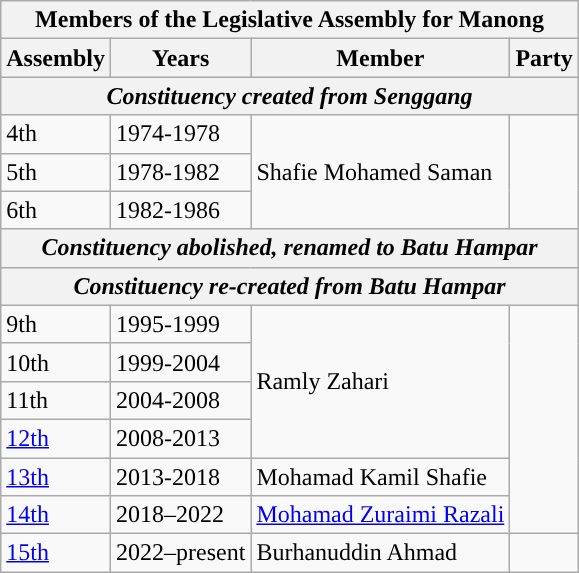<table class=wikitable>
<tr>
<th colspan=4>Members of the Legislative Assembly for Manong</th>
</tr>
<tr>
<th>Assembly</th>
<th>Years</th>
<th>Member</th>
<th>Party</th>
</tr>
<tr>
<th colspan=4 align=center><em>Constituency created from Senggang</em></th>
</tr>
<tr>
<td>4th</td>
<td>1974-1978</td>
<td rowspan=3>Shafie Mohamed Saman</td>
<td rowspan="3"></td>
</tr>
<tr>
<td>5th</td>
<td>1978-1982</td>
</tr>
<tr>
<td>6th</td>
<td>1982-1986</td>
</tr>
<tr>
<th colspan=4 align=center><em>Constituency abolished, renamed to Batu Hampar</em></th>
</tr>
<tr>
<th colspan=4 align=center><em>Constituency re-created from Batu Hampar</em></th>
</tr>
<tr>
<td>9th</td>
<td>1995-1999</td>
<td rowspan=4>Ramly Zahari</td>
<td rowspan="6"></td>
</tr>
<tr>
<td>10th</td>
<td>1999-2004</td>
</tr>
<tr>
<td>11th</td>
<td>2004-2008</td>
</tr>
<tr>
<td><a href='#'>12th</a></td>
<td>2008-2013</td>
</tr>
<tr>
<td><a href='#'>13th</a></td>
<td>2013-2018</td>
<td>Mohamad Kamil Shafie</td>
</tr>
<tr>
<td><a href='#'>14th</a></td>
<td>2018–2022</td>
<td><a href='#'>Mohamad Zuraimi Razali</a></td>
</tr>
<tr>
<td><a href='#'>15th</a></td>
<td>2022–present</td>
<td>Burhanuddin Ahmad</td>
<td></td>
</tr>
</table>
